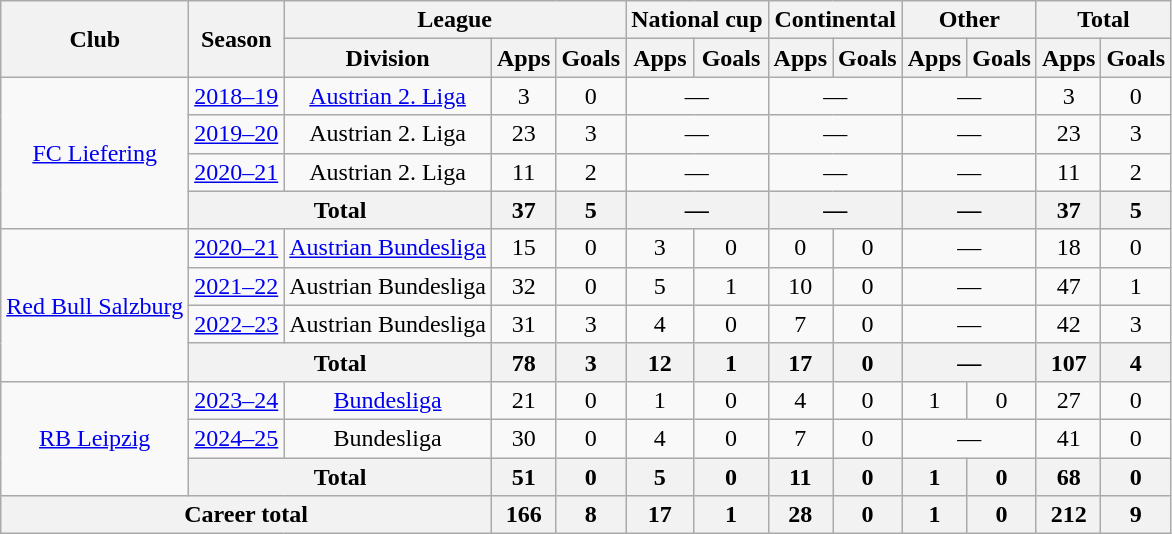<table class="wikitable" style="text-align: center">
<tr>
<th rowspan="2">Club</th>
<th rowspan="2">Season</th>
<th colspan="3">League</th>
<th colspan="2">National cup</th>
<th colspan="2">Continental</th>
<th colspan="2">Other</th>
<th colspan="2">Total</th>
</tr>
<tr>
<th>Division</th>
<th>Apps</th>
<th>Goals</th>
<th>Apps</th>
<th>Goals</th>
<th>Apps</th>
<th>Goals</th>
<th>Apps</th>
<th>Goals</th>
<th>Apps</th>
<th>Goals</th>
</tr>
<tr>
<td rowspan="4"><a href='#'>FC Liefering</a></td>
<td><a href='#'>2018–19</a></td>
<td><a href='#'>Austrian 2. Liga</a></td>
<td>3</td>
<td>0</td>
<td colspan="2">—</td>
<td colspan="2">—</td>
<td colspan="2">—</td>
<td>3</td>
<td>0</td>
</tr>
<tr>
<td><a href='#'>2019–20</a></td>
<td>Austrian 2. Liga</td>
<td>23</td>
<td>3</td>
<td colspan="2">—</td>
<td colspan="2">—</td>
<td colspan="2">—</td>
<td>23</td>
<td>3</td>
</tr>
<tr>
<td><a href='#'>2020–21</a></td>
<td>Austrian 2. Liga</td>
<td>11</td>
<td>2</td>
<td colspan="2">—</td>
<td colspan="2">—</td>
<td colspan="2">—</td>
<td>11</td>
<td>2</td>
</tr>
<tr>
<th colspan="2">Total</th>
<th>37</th>
<th>5</th>
<th colspan="2">—</th>
<th colspan="2">—</th>
<th colspan="2">—</th>
<th>37</th>
<th>5</th>
</tr>
<tr>
<td rowspan="4"><a href='#'>Red Bull Salzburg</a></td>
<td><a href='#'>2020–21</a></td>
<td><a href='#'>Austrian Bundesliga</a></td>
<td>15</td>
<td>0</td>
<td>3</td>
<td>0</td>
<td>0</td>
<td>0</td>
<td colspan="2">—</td>
<td>18</td>
<td>0</td>
</tr>
<tr>
<td><a href='#'>2021–22</a></td>
<td>Austrian Bundesliga</td>
<td>32</td>
<td>0</td>
<td>5</td>
<td>1</td>
<td>10</td>
<td>0</td>
<td colspan="2">—</td>
<td>47</td>
<td>1</td>
</tr>
<tr>
<td><a href='#'>2022–23</a></td>
<td>Austrian Bundesliga</td>
<td>31</td>
<td>3</td>
<td>4</td>
<td>0</td>
<td>7</td>
<td>0</td>
<td colspan="2">—</td>
<td>42</td>
<td>3</td>
</tr>
<tr>
<th colspan="2">Total</th>
<th>78</th>
<th>3</th>
<th>12</th>
<th>1</th>
<th>17</th>
<th>0</th>
<th colspan="2">—</th>
<th>107</th>
<th>4</th>
</tr>
<tr>
<td rowspan="3"><a href='#'>RB Leipzig</a></td>
<td><a href='#'>2023–24</a></td>
<td><a href='#'>Bundesliga</a></td>
<td>21</td>
<td>0</td>
<td>1</td>
<td>0</td>
<td>4</td>
<td>0</td>
<td>1</td>
<td>0</td>
<td>27</td>
<td>0</td>
</tr>
<tr>
<td><a href='#'>2024–25</a></td>
<td>Bundesliga</td>
<td>30</td>
<td>0</td>
<td>4</td>
<td>0</td>
<td>7</td>
<td>0</td>
<td colspan="2">—</td>
<td>41</td>
<td>0</td>
</tr>
<tr>
<th colspan="2">Total</th>
<th>51</th>
<th>0</th>
<th>5</th>
<th>0</th>
<th>11</th>
<th>0</th>
<th>1</th>
<th>0</th>
<th>68</th>
<th>0</th>
</tr>
<tr>
<th colspan="3">Career total</th>
<th>166</th>
<th>8</th>
<th>17</th>
<th>1</th>
<th>28</th>
<th>0</th>
<th>1</th>
<th>0</th>
<th>212</th>
<th>9</th>
</tr>
</table>
